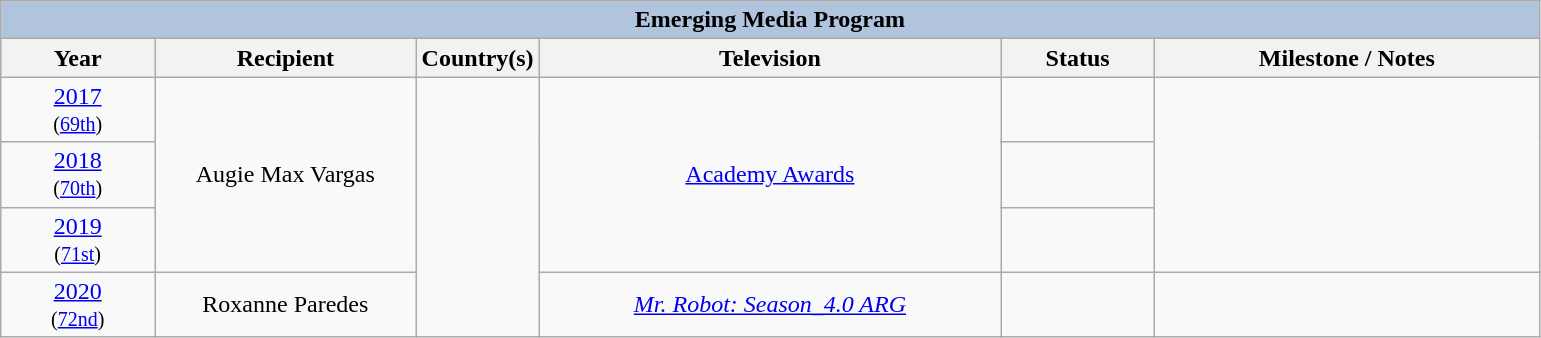<table class="wikitable" style="text-align: center">
<tr>
<th colspan="6" style="background:#B0C4DE;">Emerging Media Program</th>
</tr>
<tr>
<th width="10%">Year</th>
<th width="17%">Recipient</th>
<th width="8%">Country(s)</th>
<th width="30%">Television</th>
<th width="10%">Status</th>
<th width="25%">Milestone / Notes</th>
</tr>
<tr>
<td><a href='#'>2017</a><br><small>(<a href='#'>69th</a>)</small></td>
<td rowspan="3">Augie Max Vargas</td>
<td rowspan="4"></td>
<td rowspan="3"><a href='#'>Academy Awards</a></td>
<td></td>
<td rowspan="3"></td>
</tr>
<tr>
<td><a href='#'>2018</a><br><small>(<a href='#'>70th</a>)</small></td>
<td></td>
</tr>
<tr>
<td><a href='#'>2019</a><br><small>(<a href='#'>71st</a>)</small></td>
<td></td>
</tr>
<tr>
<td><a href='#'>2020</a><br><small>(<a href='#'>72nd</a>)</small></td>
<td>Roxanne Paredes</td>
<td><em><a href='#'>Mr. Robot: Season_4.0 ARG</a></em></td>
<td></td>
<td></td>
</tr>
</table>
